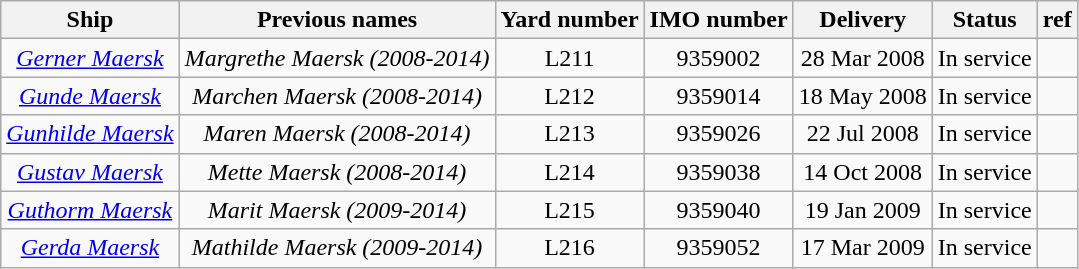<table class="wikitable" style="text-align:center">
<tr>
<th>Ship</th>
<th>Previous names</th>
<th>Yard number</th>
<th>IMO number</th>
<th>Delivery</th>
<th>Status</th>
<th>ref</th>
</tr>
<tr>
<td><em><a href='#'>Gerner Maersk</a></em></td>
<td><em>Margrethe Maersk (2008-2014)</em></td>
<td>L211</td>
<td>9359002</td>
<td>28 Mar 2008</td>
<td>In service</td>
<td></td>
</tr>
<tr>
<td><em><a href='#'>Gunde Maersk</a></em></td>
<td><em>Marchen Maersk (2008-2014)</em></td>
<td>L212</td>
<td>9359014</td>
<td>18 May 2008</td>
<td>In service</td>
<td></td>
</tr>
<tr>
<td><em><a href='#'>Gunhilde Maersk</a></em></td>
<td><em>Maren Maersk (2008-2014)</em></td>
<td>L213</td>
<td>9359026</td>
<td>22 Jul 2008</td>
<td>In service</td>
<td></td>
</tr>
<tr>
<td><em><a href='#'>Gustav Maersk</a></em></td>
<td><em>Mette Maersk (2008-2014)</em></td>
<td>L214</td>
<td>9359038</td>
<td>14 Oct 2008</td>
<td>In service</td>
<td></td>
</tr>
<tr>
<td><em><a href='#'>Guthorm Maersk</a></em></td>
<td><em>Marit Maersk (2009-2014)</em></td>
<td>L215</td>
<td>9359040</td>
<td>19 Jan 2009</td>
<td>In service</td>
<td></td>
</tr>
<tr>
<td><em><a href='#'>Gerda Maersk</a></em></td>
<td><em>Mathilde Maersk (2009-2014)</em></td>
<td>L216</td>
<td>9359052</td>
<td>17 Mar 2009</td>
<td>In service</td>
<td></td>
</tr>
</table>
